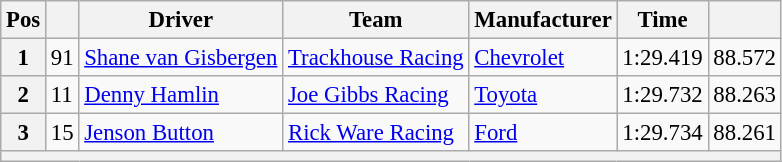<table class="wikitable" style="font-size:95%">
<tr>
<th>Pos</th>
<th></th>
<th>Driver</th>
<th>Team</th>
<th>Manufacturer</th>
<th>Time</th>
<th></th>
</tr>
<tr>
<th>1</th>
<td>91</td>
<td><a href='#'>Shane van Gisbergen</a></td>
<td><a href='#'>Trackhouse Racing</a></td>
<td><a href='#'>Chevrolet</a></td>
<td>1:29.419</td>
<td>88.572</td>
</tr>
<tr>
<th>2</th>
<td>11</td>
<td><a href='#'>Denny Hamlin</a></td>
<td><a href='#'>Joe Gibbs Racing</a></td>
<td><a href='#'>Toyota</a></td>
<td>1:29.732</td>
<td>88.263</td>
</tr>
<tr>
<th>3</th>
<td>15</td>
<td><a href='#'>Jenson Button</a></td>
<td><a href='#'>Rick Ware Racing</a></td>
<td><a href='#'>Ford</a></td>
<td>1:29.734</td>
<td>88.261</td>
</tr>
<tr>
<th colspan="7"></th>
</tr>
</table>
